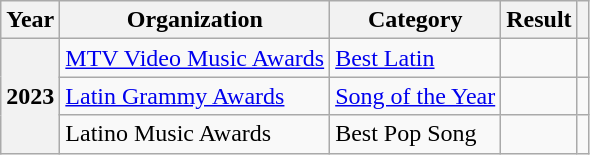<table class="wikitable sortable plainrowheaders" style="border:none; margin:0;">
<tr>
<th scope="col">Year</th>
<th scope="col">Organization</th>
<th scope="col">Category</th>
<th scope="col">Result</th>
<th class="unsortable" scope="col"></th>
</tr>
<tr>
<th rowspan="3">2023</th>
<td><a href='#'>MTV Video Music Awards</a></td>
<td><a href='#'>Best Latin</a></td>
<td></td>
<td></td>
</tr>
<tr>
<td><a href='#'>Latin Grammy Awards</a></td>
<td><a href='#'>Song of the Year</a></td>
<td></td>
<td></td>
</tr>
<tr>
<td>Latino Music Awards</td>
<td>Best Pop Song</td>
<td></td>
<td></td>
</tr>
</table>
